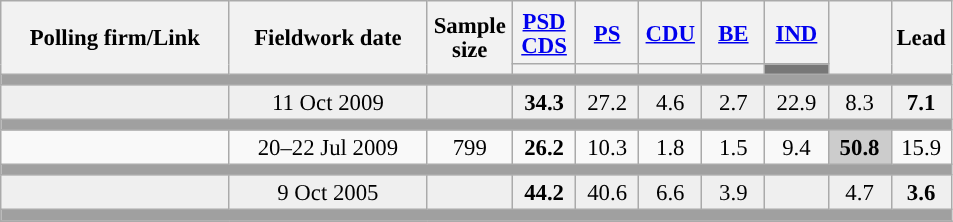<table class="wikitable collapsible sortable" style="text-align:center; font-size:95%; line-height:16px;">
<tr style="height:42px;">
<th style="width:145px;" rowspan="2">Polling firm/Link</th>
<th style="width:125px;" rowspan="2">Fieldwork date</th>
<th class="unsortable" style="width:50px;" rowspan="2">Sample size</th>
<th class="unsortable" style="width:35px;"><a href='#'>PSD</a><br><a href='#'>CDS</a></th>
<th class="unsortable" style="width:35px;"><a href='#'>PS</a></th>
<th class="unsortable" style="width:35px;"><a href='#'>CDU</a></th>
<th class="unsortable" style="width:35px;"><a href='#'>BE</a></th>
<th class="unsortable" style="width:35px;"><a href='#'>IND</a></th>
<th class="unsortable" style="width:35px;" rowspan="2"></th>
<th class="unsortable" style="width:30px;" rowspan="2">Lead</th>
</tr>
<tr>
<th class="unsortable" style="color:inherit;background:"></th>
<th class="unsortable" style="color:inherit;background:"></th>
<th class="unsortable" style="color:inherit;background:"></th>
<th class="unsortable" style="color:inherit;background:"></th>
<th class="unsortable" style="color:inherit;background:#777777;"></th>
</tr>
<tr>
<td colspan="13" style="background:#A0A0A0"></td>
</tr>
<tr style="background:#EFEFEF;">
<td><strong></strong></td>
<td data-sort-value="2019-10-06">11 Oct 2009</td>
<td></td>
<td><strong>34.3</strong><br></td>
<td>27.2<br></td>
<td>4.6<br></td>
<td>2.7<br></td>
<td>22.9<br></td>
<td>8.3<br></td>
<td style="background:"><strong>7.1</strong></td>
</tr>
<tr>
<td colspan="13" style="background:#A0A0A0"></td>
</tr>
<tr>
<td align="center"></td>
<td align="center">20–22 Jul 2009</td>
<td>799</td>
<td align="center" ><strong>26.2</strong></td>
<td align="center">10.3</td>
<td align="center">1.8</td>
<td align="center">1.5</td>
<td align="center">9.4</td>
<td align="center" style="background:#cccccc"><strong>50.8</strong></td>
<td style="background:">15.9</td>
</tr>
<tr>
<td colspan="13" style="background:#A0A0A0"></td>
</tr>
<tr style="background:#EFEFEF;">
<td><strong></strong></td>
<td data-sort-value="2019-10-06">9 Oct 2005</td>
<td></td>
<td><strong>44.2</strong><br></td>
<td>40.6<br></td>
<td>6.6<br></td>
<td>3.9<br></td>
<td></td>
<td>4.7</td>
<td style="background:"><strong>3.6</strong></td>
</tr>
<tr>
<td colspan="13" style="background:#A0A0A0"></td>
</tr>
<tr>
</tr>
</table>
